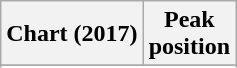<table class="wikitable sortable plainrowheaders" style="text-align:center">
<tr>
<th scope="col">Chart (2017)</th>
<th scope="col">Peak<br>position</th>
</tr>
<tr>
</tr>
<tr>
</tr>
</table>
